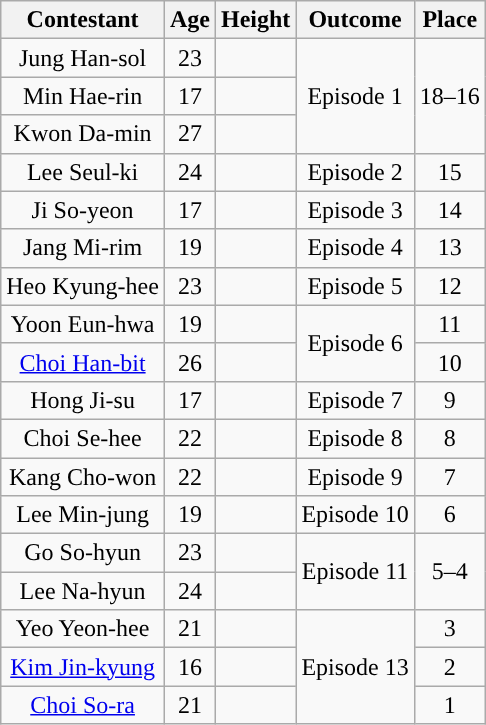<table class="wikitable sortable" style="text-align:center;">
<tr>
<th>Contestant</th>
<th>Age</th>
<th>Height</th>
<th>Outcome</th>
<th>Place</th>
</tr>
<tr>
<td>Jung Han-sol</td>
<td>23</td>
<td></td>
<td rowspan="3">Episode 1</td>
<td rowspan="3">18–16</td>
</tr>
<tr>
<td>Min Hae-rin</td>
<td>17</td>
<td></td>
</tr>
<tr>
<td>Kwon Da-min</td>
<td>27</td>
<td></td>
</tr>
<tr>
<td>Lee Seul-ki</td>
<td>24</td>
<td></td>
<td>Episode 2</td>
<td>15</td>
</tr>
<tr>
<td>Ji So-yeon</td>
<td>17</td>
<td></td>
<td>Episode 3</td>
<td>14</td>
</tr>
<tr>
<td>Jang Mi-rim</td>
<td>19</td>
<td></td>
<td>Episode 4</td>
<td>13</td>
</tr>
<tr>
<td>Heo Kyung-hee</td>
<td>23</td>
<td></td>
<td>Episode 5</td>
<td>12</td>
</tr>
<tr>
<td>Yoon Eun-hwa</td>
<td>19</td>
<td></td>
<td rowspan="2">Episode 6</td>
<td>11</td>
</tr>
<tr>
<td><a href='#'>Choi Han-bit</a></td>
<td>26</td>
<td></td>
<td>10</td>
</tr>
<tr>
<td>Hong Ji-su</td>
<td>17</td>
<td></td>
<td>Episode 7</td>
<td>9</td>
</tr>
<tr>
<td>Choi Se-hee</td>
<td>22</td>
<td></td>
<td>Episode 8</td>
<td>8</td>
</tr>
<tr>
<td>Kang Cho-won</td>
<td>22</td>
<td></td>
<td>Episode 9</td>
<td>7</td>
</tr>
<tr>
<td>Lee Min-jung</td>
<td>19</td>
<td></td>
<td>Episode 10</td>
<td>6</td>
</tr>
<tr>
<td>Go So-hyun</td>
<td>23</td>
<td></td>
<td rowspan="2">Episode 11</td>
<td rowspan="2">5–4</td>
</tr>
<tr>
<td>Lee Na-hyun</td>
<td>24</td>
<td></td>
</tr>
<tr>
<td>Yeo Yeon-hee</td>
<td>21</td>
<td></td>
<td rowspan="3">Episode 13</td>
<td>3</td>
</tr>
<tr>
<td><a href='#'>Kim Jin-kyung</a></td>
<td>16</td>
<td></td>
<td>2</td>
</tr>
<tr>
<td><a href='#'>Choi So-ra</a></td>
<td>21</td>
<td></td>
<td>1</td>
</tr>
</table>
